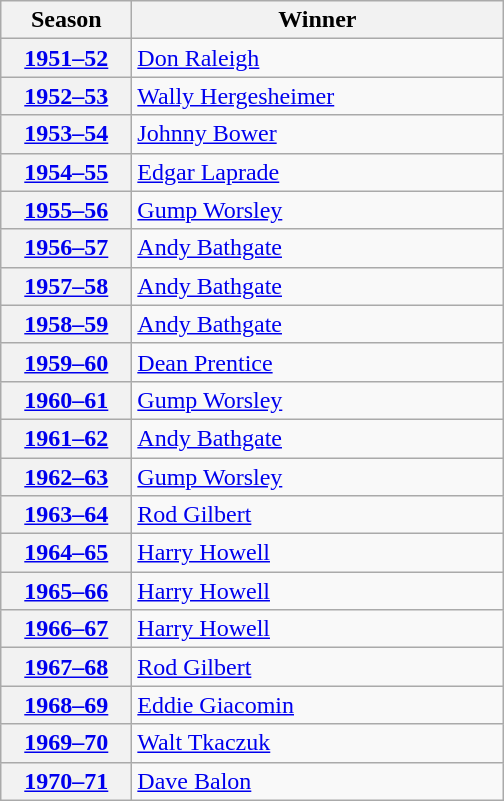<table class="wikitable">
<tr>
<th scope="col" style="width:5em">Season</th>
<th scope="col" style="width:15em">Winner</th>
</tr>
<tr>
<th scope="row"><a href='#'>1951–52</a></th>
<td><a href='#'>Don Raleigh</a></td>
</tr>
<tr>
<th scope="row"><a href='#'>1952–53</a></th>
<td><a href='#'>Wally Hergesheimer</a></td>
</tr>
<tr>
<th scope="row"><a href='#'>1953–54</a></th>
<td><a href='#'>Johnny Bower</a></td>
</tr>
<tr>
<th scope="row"><a href='#'>1954–55</a></th>
<td><a href='#'>Edgar Laprade</a></td>
</tr>
<tr>
<th scope="row"><a href='#'>1955–56</a></th>
<td><a href='#'>Gump Worsley</a></td>
</tr>
<tr>
<th scope="row"><a href='#'>1956–57</a></th>
<td><a href='#'>Andy Bathgate</a></td>
</tr>
<tr>
<th scope="row"><a href='#'>1957–58</a></th>
<td><a href='#'>Andy Bathgate</a></td>
</tr>
<tr>
<th scope="row"><a href='#'>1958–59</a></th>
<td><a href='#'>Andy Bathgate</a></td>
</tr>
<tr>
<th scope="row"><a href='#'>1959–60</a></th>
<td><a href='#'>Dean Prentice</a></td>
</tr>
<tr>
<th scope="row"><a href='#'>1960–61</a></th>
<td><a href='#'>Gump Worsley</a></td>
</tr>
<tr>
<th scope="row"><a href='#'>1961–62</a></th>
<td><a href='#'>Andy Bathgate</a></td>
</tr>
<tr>
<th scope="row"><a href='#'>1962–63</a></th>
<td><a href='#'>Gump Worsley</a></td>
</tr>
<tr>
<th scope="row"><a href='#'>1963–64</a></th>
<td><a href='#'>Rod Gilbert</a></td>
</tr>
<tr>
<th scope="row"><a href='#'>1964–65</a></th>
<td><a href='#'>Harry Howell</a></td>
</tr>
<tr>
<th scope="row"><a href='#'>1965–66</a></th>
<td><a href='#'>Harry Howell</a></td>
</tr>
<tr>
<th scope="row"><a href='#'>1966–67</a></th>
<td><a href='#'>Harry Howell</a></td>
</tr>
<tr>
<th scope="row"><a href='#'>1967–68</a></th>
<td><a href='#'>Rod Gilbert</a></td>
</tr>
<tr>
<th scope="row"><a href='#'>1968–69</a></th>
<td><a href='#'>Eddie Giacomin</a></td>
</tr>
<tr>
<th scope="row"><a href='#'>1969–70</a></th>
<td><a href='#'>Walt Tkaczuk</a></td>
</tr>
<tr>
<th scope="row"><a href='#'>1970–71</a></th>
<td><a href='#'>Dave Balon</a></td>
</tr>
</table>
